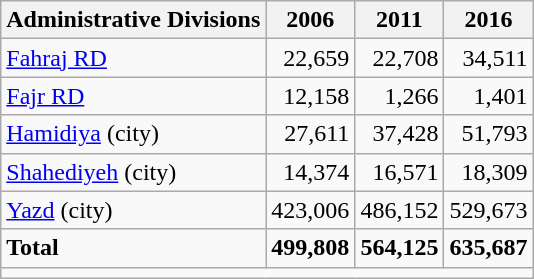<table class="wikitable">
<tr>
<th>Administrative Divisions</th>
<th>2006</th>
<th>2011</th>
<th>2016</th>
</tr>
<tr>
<td><a href='#'>Fahraj RD</a></td>
<td style="text-align: right;">22,659</td>
<td style="text-align: right;">22,708</td>
<td style="text-align: right;">34,511</td>
</tr>
<tr>
<td><a href='#'>Fajr RD</a></td>
<td style="text-align: right;">12,158</td>
<td style="text-align: right;">1,266</td>
<td style="text-align: right;">1,401</td>
</tr>
<tr>
<td><a href='#'>Hamidiya</a> (city)</td>
<td style="text-align: right;">27,611</td>
<td style="text-align: right;">37,428</td>
<td style="text-align: right;">51,793</td>
</tr>
<tr>
<td><a href='#'>Shahediyeh</a> (city)</td>
<td style="text-align: right;">14,374</td>
<td style="text-align: right;">16,571</td>
<td style="text-align: right;">18,309</td>
</tr>
<tr>
<td><a href='#'>Yazd</a> (city)</td>
<td style="text-align: right;">423,006</td>
<td style="text-align: right;">486,152</td>
<td style="text-align: right;">529,673</td>
</tr>
<tr>
<td><strong>Total</strong></td>
<td style="text-align: right;"><strong>499,808</strong></td>
<td style="text-align: right;"><strong>564,125</strong></td>
<td style="text-align: right;"><strong>635,687</strong></td>
</tr>
<tr>
<td colspan=4></td>
</tr>
</table>
